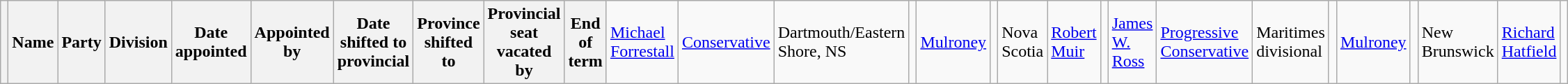<table class="sortable wikitable">
<tr>
<th align=left class="unsortable"></th>
<th>Name</th>
<th>Party</th>
<th>Division</th>
<th>Date appointed</th>
<th>Appointed by</th>
<th>Date shifted to provincial</th>
<th>Province shifted to</th>
<th>Provincial seat vacated by</th>
<th>End of term<br></th>
<td><a href='#'>Michael Forrestall</a></td>
<td><a href='#'>Conservative</a></td>
<td>Dartmouth/Eastern Shore, NS</td>
<td></td>
<td><a href='#'>Mulroney</a></td>
<td></td>
<td>Nova Scotia</td>
<td><a href='#'>Robert Muir</a></td>
<td><br></td>
<td><a href='#'>James W. Ross</a></td>
<td><a href='#'>Progressive Conservative</a></td>
<td>Maritimes divisional</td>
<td></td>
<td><a href='#'>Mulroney</a></td>
<td></td>
<td>New Brunswick</td>
<td><a href='#'>Richard Hatfield</a></td>
<td></td>
</tr>
</table>
